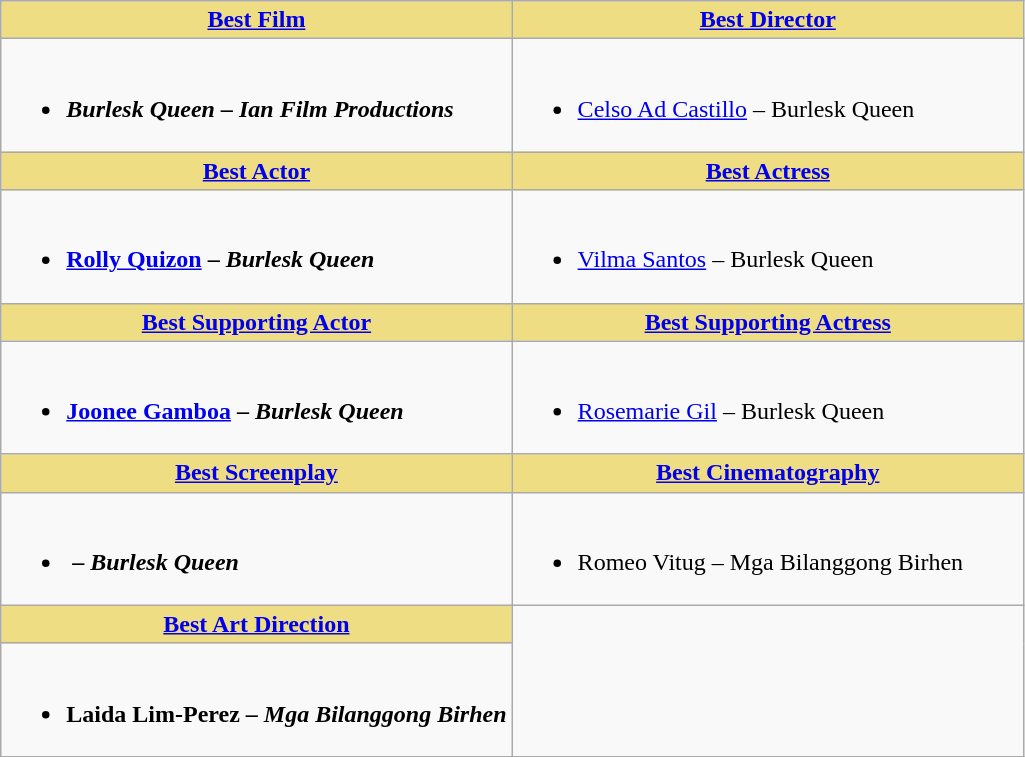<table class=wikitable>
<tr>
<th style="background:#EEDD82; width:50%"><a href='#'>Best Film</a></th>
<th style="background:#EEDD82; width:50%"><a href='#'>Best Director</a></th>
</tr>
<tr>
<td valign="top"><br><ul><li><strong><em>Burlesk Queen<em> – Ian Film Productions<strong></li></ul></td>
<td valign="top"><br><ul><li></strong><a href='#'>Celso Ad Castillo</a> – </em>Burlesk Queen</em></strong></li></ul></td>
</tr>
<tr>
<th style="background:#EEDD82; width:50%"><a href='#'>Best Actor</a></th>
<th style="background:#EEDD82; width:50%"><a href='#'>Best Actress</a></th>
</tr>
<tr>
<td valign="top"><br><ul><li><strong><a href='#'>Rolly Quizon</a> – <em>Burlesk Queen<strong><em></li></ul></td>
<td valign="top"><br><ul><li></strong><a href='#'>Vilma Santos</a> – </em>Burlesk Queen</em></strong></li></ul></td>
</tr>
<tr>
<th style="background:#EEDD82; width:50%"><a href='#'>Best Supporting Actor</a></th>
<th style="background:#EEDD82; width:50%"><a href='#'>Best Supporting Actress</a></th>
</tr>
<tr>
<td valign="top"><br><ul><li><strong><a href='#'>Joonee Gamboa</a> – <em>Burlesk Queen<strong><em></li></ul></td>
<td valign="top"><br><ul><li></strong><a href='#'>Rosemarie Gil</a> – </em>Burlesk Queen</em></strong></li></ul></td>
</tr>
<tr>
<th style="background:#EEDD82; width:50%"><a href='#'>Best Screenplay</a></th>
<th style="background:#EEDD82; width:50%"><a href='#'>Best Cinematography</a></th>
</tr>
<tr>
<td valign="top"><br><ul><li><strong> – <em>Burlesk Queen<strong><em></li></ul></td>
<td valign="top"><br><ul><li></strong>Romeo Vitug – </em>Mga Bilanggong Birhen</em></strong></li></ul></td>
</tr>
<tr>
<th style="background:#EEDD82; width:50%"><a href='#'>Best Art Direction</a></th>
</tr>
<tr>
<td valign="top"><br><ul><li><strong>Laida Lim-Perez – <em>Mga Bilanggong Birhen<strong><em></li></ul></td>
</tr>
</table>
